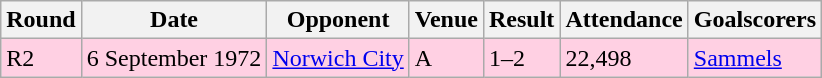<table class="wikitable">
<tr>
<th>Round</th>
<th>Date</th>
<th>Opponent</th>
<th>Venue</th>
<th>Result</th>
<th>Attendance</th>
<th>Goalscorers</th>
</tr>
<tr style="background-color: #ffd0e3;">
<td>R2</td>
<td>6 September 1972</td>
<td><a href='#'>Norwich City</a></td>
<td>A</td>
<td>1–2</td>
<td>22,498</td>
<td><a href='#'>Sammels</a></td>
</tr>
</table>
